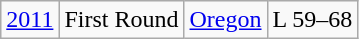<table class=wikitable style="text-align:center">
<tr>
<td><a href='#'>2011</a></td>
<td>First Round</td>
<td><a href='#'>Oregon</a></td>
<td>L 59–68</td>
</tr>
</table>
